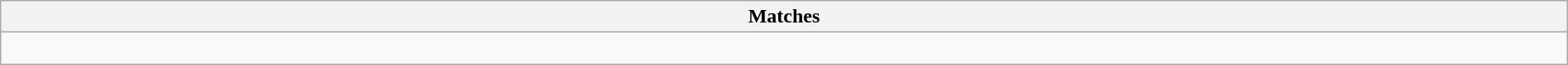<table class="wikitable collapsible collapsed" style="width:100%;">
<tr>
<th>Matches</th>
</tr>
<tr>
<td><br></td>
</tr>
</table>
